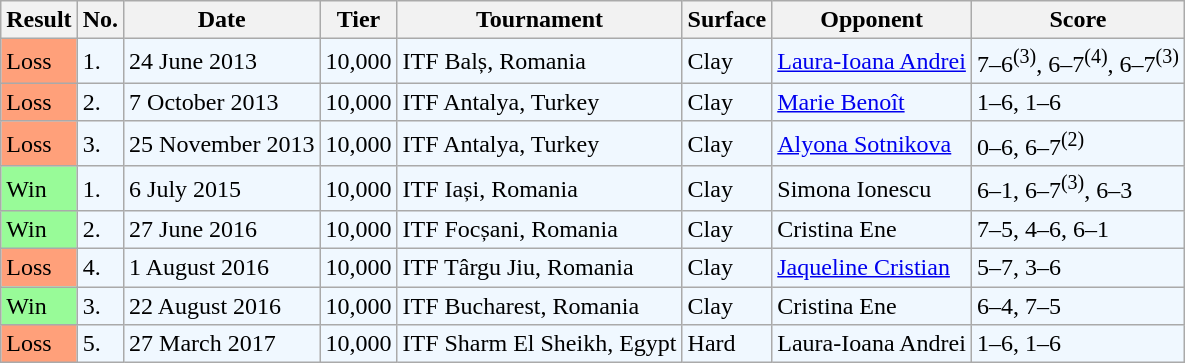<table class="sortable wikitable">
<tr>
<th>Result</th>
<th>No.</th>
<th>Date</th>
<th>Tier</th>
<th>Tournament</th>
<th>Surface</th>
<th>Opponent</th>
<th class="unsortable">Score</th>
</tr>
<tr style="background:#f0f8ff;">
<td style="background:#ffa07a;">Loss</td>
<td>1.</td>
<td>24 June 2013</td>
<td>10,000</td>
<td>ITF Balș, Romania</td>
<td>Clay</td>
<td> <a href='#'>Laura-Ioana Andrei</a></td>
<td>7–6<sup>(3)</sup>, 6–7<sup>(4)</sup>, 6–7<sup>(3)</sup></td>
</tr>
<tr style="background:#f0f8ff;">
<td style="background:#ffa07a;">Loss</td>
<td>2.</td>
<td>7 October 2013</td>
<td>10,000</td>
<td>ITF Antalya, Turkey</td>
<td>Clay</td>
<td> <a href='#'>Marie Benoît</a></td>
<td>1–6, 1–6</td>
</tr>
<tr style="background:#f0f8ff;">
<td style="background:#ffa07a;">Loss</td>
<td>3.</td>
<td>25 November 2013</td>
<td>10,000</td>
<td>ITF Antalya, Turkey</td>
<td>Clay</td>
<td> <a href='#'>Alyona Sotnikova</a></td>
<td>0–6, 6–7<sup>(2)</sup></td>
</tr>
<tr style="background:#f0f8ff;">
<td style="background:#98fb98;">Win</td>
<td>1.</td>
<td>6 July 2015</td>
<td>10,000</td>
<td>ITF Iași, Romania</td>
<td>Clay</td>
<td> Simona Ionescu</td>
<td>6–1, 6–7<sup>(3)</sup>, 6–3</td>
</tr>
<tr style="background:#f0f8ff;">
<td style="background:#98fb98;">Win</td>
<td>2.</td>
<td>27 June 2016</td>
<td>10,000</td>
<td>ITF Focșani, Romania</td>
<td>Clay</td>
<td> Cristina Ene</td>
<td>7–5, 4–6, 6–1</td>
</tr>
<tr style="background:#f0f8ff;">
<td style="background:#ffa07a;">Loss</td>
<td>4.</td>
<td>1 August 2016</td>
<td>10,000</td>
<td>ITF Târgu Jiu, Romania</td>
<td>Clay</td>
<td> <a href='#'>Jaqueline Cristian</a></td>
<td>5–7, 3–6</td>
</tr>
<tr style="background:#f0f8ff;">
<td style="background:#98fb98;">Win</td>
<td>3.</td>
<td>22 August 2016</td>
<td>10,000</td>
<td>ITF Bucharest, Romania</td>
<td>Clay</td>
<td> Cristina Ene</td>
<td>6–4, 7–5</td>
</tr>
<tr style="background:#f0f8ff;">
<td style="background:#ffa07a;">Loss</td>
<td>5.</td>
<td>27 March 2017</td>
<td>10,000</td>
<td>ITF Sharm El Sheikh, Egypt</td>
<td>Hard</td>
<td> Laura-Ioana Andrei</td>
<td>1–6, 1–6</td>
</tr>
</table>
